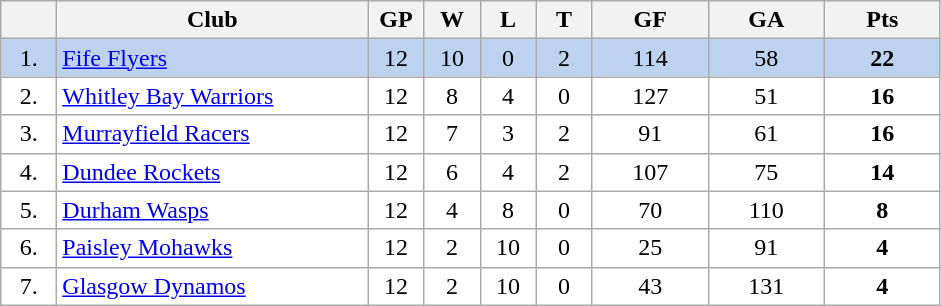<table class="wikitable">
<tr>
<th width="30"></th>
<th width="200">Club</th>
<th width="30">GP</th>
<th width="30">W</th>
<th width="30">L</th>
<th width="30">T</th>
<th width="70">GF</th>
<th width="70">GA</th>
<th width="70">Pts</th>
</tr>
<tr bgcolor="#BCD2EE" align="center">
<td>1.</td>
<td align="left"><a href='#'>Fife Flyers</a></td>
<td>12</td>
<td>10</td>
<td>0</td>
<td>2</td>
<td>114</td>
<td>58</td>
<td><strong>22</strong></td>
</tr>
<tr bgcolor="#FFFFFF" align="center">
<td>2.</td>
<td align="left"><a href='#'>Whitley Bay Warriors</a></td>
<td>12</td>
<td>8</td>
<td>4</td>
<td>0</td>
<td>127</td>
<td>51</td>
<td><strong>16</strong></td>
</tr>
<tr bgcolor="#FFFFFF" align="center">
<td>3.</td>
<td align="left"><a href='#'>Murrayfield Racers</a></td>
<td>12</td>
<td>7</td>
<td>3</td>
<td>2</td>
<td>91</td>
<td>61</td>
<td><strong>16</strong></td>
</tr>
<tr bgcolor="#FFFFFF" align="center">
<td>4.</td>
<td align="left"><a href='#'>Dundee Rockets</a></td>
<td>12</td>
<td>6</td>
<td>4</td>
<td>2</td>
<td>107</td>
<td>75</td>
<td><strong>14</strong></td>
</tr>
<tr bgcolor="#FFFFFF" align="center">
<td>5.</td>
<td align="left"><a href='#'>Durham Wasps</a></td>
<td>12</td>
<td>4</td>
<td>8</td>
<td>0</td>
<td>70</td>
<td>110</td>
<td><strong>8</strong></td>
</tr>
<tr bgcolor="#FFFFFF" align="center">
<td>6.</td>
<td align="left"><a href='#'>Paisley Mohawks</a></td>
<td>12</td>
<td>2</td>
<td>10</td>
<td>0</td>
<td>25</td>
<td>91</td>
<td><strong>4</strong></td>
</tr>
<tr bgcolor="#FFFFFF" align="center">
<td>7.</td>
<td align="left"><a href='#'>Glasgow Dynamos</a></td>
<td>12</td>
<td>2</td>
<td>10</td>
<td>0</td>
<td>43</td>
<td>131</td>
<td><strong>4</strong></td>
</tr>
</table>
